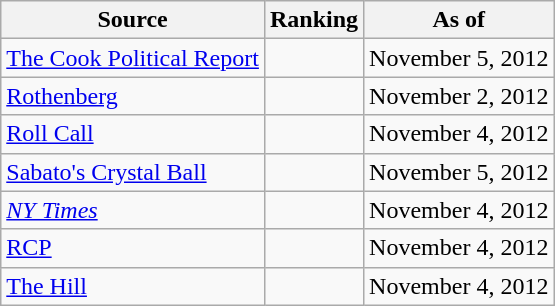<table class="wikitable" style="text-align:center">
<tr>
<th>Source</th>
<th>Ranking</th>
<th>As of</th>
</tr>
<tr>
<td align=left><a href='#'>The Cook Political Report</a></td>
<td></td>
<td>November 5, 2012</td>
</tr>
<tr>
<td align=left><a href='#'>Rothenberg</a></td>
<td></td>
<td>November 2, 2012</td>
</tr>
<tr>
<td align=left><a href='#'>Roll Call</a></td>
<td></td>
<td>November 4, 2012</td>
</tr>
<tr>
<td align=left><a href='#'>Sabato's Crystal Ball</a></td>
<td></td>
<td>November 5, 2012</td>
</tr>
<tr>
<td align=left><a href='#'><em>NY Times</em></a></td>
<td></td>
<td>November 4, 2012</td>
</tr>
<tr>
<td align="left"><a href='#'>RCP</a></td>
<td></td>
<td>November 4, 2012</td>
</tr>
<tr>
<td align=left><a href='#'>The Hill</a></td>
<td></td>
<td>November 4, 2012</td>
</tr>
</table>
